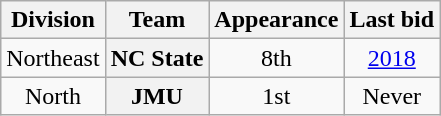<table class="wikitable sortable" style="text-align:center">
<tr>
<th>Division</th>
<th>Team</th>
<th>Appearance</th>
<th>Last bid</th>
</tr>
<tr>
<td>Northeast</td>
<th>NC State</th>
<td>8th</td>
<td><a href='#'>2018</a></td>
</tr>
<tr>
<td>North</td>
<th>JMU</th>
<td>1st</td>
<td>Never</td>
</tr>
</table>
